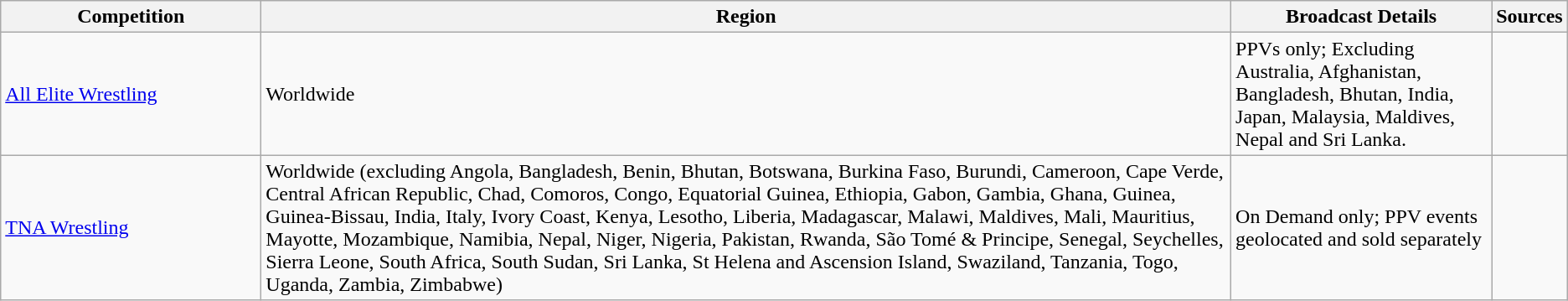<table class="wikitable">
<tr>
<th width="200">Competition</th>
<th>Region</th>
<th width="200">Broadcast Details</th>
<th>Sources</th>
</tr>
<tr>
<td><a href='#'>All Elite Wrestling</a></td>
<td>Worldwide</td>
<td>PPVs only; Excluding Australia, Afghanistan, Bangladesh, Bhutan, India, Japan, Malaysia, Maldives, Nepal and Sri Lanka.</td>
<td></td>
</tr>
<tr>
<td><a href='#'>TNA Wrestling</a></td>
<td>Worldwide (excluding Angola, Bangladesh, Benin, Bhutan, Botswana, Burkina Faso, Burundi, Cameroon, Cape Verde, Central African Republic, Chad, Comoros, Congo, Equatorial Guinea, Ethiopia, Gabon, Gambia, Ghana, Guinea, Guinea-Bissau, India, Italy, Ivory Coast, Kenya, Lesotho, Liberia, Madagascar, Malawi, Maldives, Mali, Mauritius, Mayotte, Mozambique, Namibia, Nepal, Niger, Nigeria, Pakistan, Rwanda, São Tomé & Principe, Senegal, Seychelles, Sierra Leone, South Africa, South Sudan, Sri Lanka, St Helena and Ascension Island, Swaziland, Tanzania, Togo, Uganda, Zambia, Zimbabwe)</td>
<td>On Demand only; PPV events geolocated and sold separately</td>
<td></td>
</tr>
</table>
